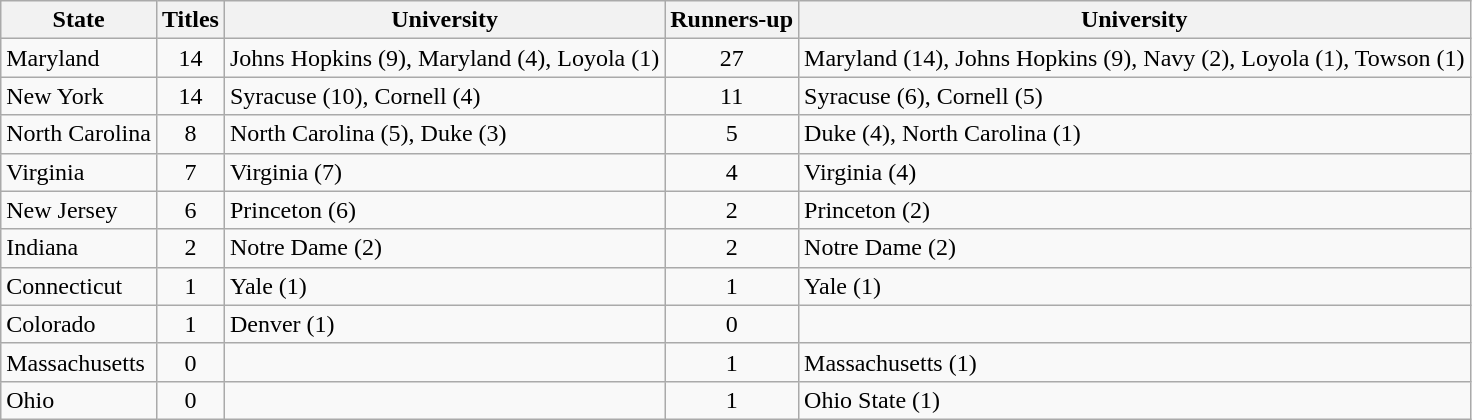<table class="wikitable sortable">
<tr>
<th>State</th>
<th>Titles</th>
<th>University</th>
<th>Runners-up</th>
<th>University</th>
</tr>
<tr>
<td> Maryland</td>
<td align=center>14</td>
<td>Johns Hopkins (9), Maryland (4), Loyola (1)</td>
<td align=center>27</td>
<td>Maryland (14), Johns Hopkins (9), Navy (2), Loyola (1), Towson (1)</td>
</tr>
<tr>
<td> New York</td>
<td align=center>14</td>
<td>Syracuse (10), Cornell (4)</td>
<td align=center>11</td>
<td>Syracuse (6), Cornell (5)</td>
</tr>
<tr>
<td> North Carolina</td>
<td align=center>8</td>
<td>North Carolina (5), Duke (3)</td>
<td align=center>5</td>
<td>Duke (4), North Carolina (1)</td>
</tr>
<tr>
<td> Virginia</td>
<td align=center>7</td>
<td>Virginia (7)</td>
<td align=center>4</td>
<td>Virginia (4)</td>
</tr>
<tr>
<td> New Jersey</td>
<td align=center>6</td>
<td>Princeton (6)</td>
<td align=center>2</td>
<td>Princeton (2)</td>
</tr>
<tr>
<td> Indiana</td>
<td align="center">2</td>
<td>Notre Dame (2)</td>
<td align="center">2</td>
<td>Notre Dame (2)</td>
</tr>
<tr>
<td> Connecticut</td>
<td align=center>1</td>
<td>Yale (1)</td>
<td align=center>1</td>
<td>Yale (1)</td>
</tr>
<tr>
<td> Colorado</td>
<td align=center>1</td>
<td>Denver (1)</td>
<td align=center>0</td>
<td></td>
</tr>
<tr>
<td> Massachusetts</td>
<td align=center>0</td>
<td></td>
<td align=center>1</td>
<td>Massachusetts (1)</td>
</tr>
<tr>
<td> Ohio</td>
<td align=center>0</td>
<td></td>
<td align=center>1</td>
<td>Ohio State (1)</td>
</tr>
</table>
